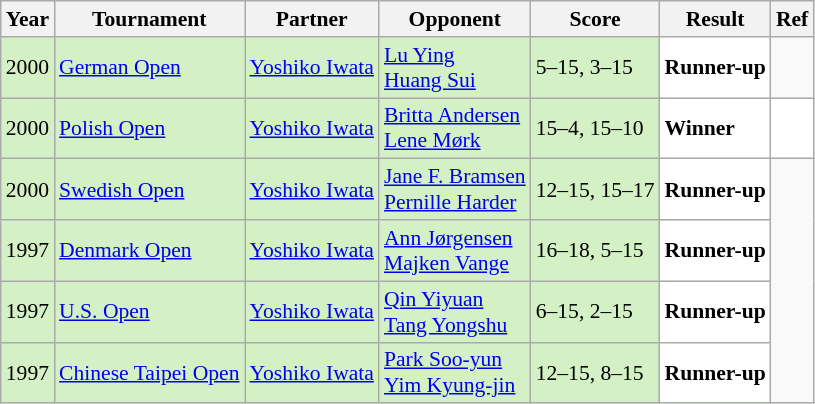<table class="sortable wikitable" style="font-size: 90%;">
<tr>
<th>Year</th>
<th>Tournament</th>
<th>Partner</th>
<th>Opponent</th>
<th>Score</th>
<th>Result</th>
<th>Ref</th>
</tr>
<tr style="background:#D4F1C5">
<td align="center">2000</td>
<td align="left"><a href='#'>German Open</a></td>
<td align="left"> <a href='#'>Yoshiko Iwata</a></td>
<td align="left"> <a href='#'>Lu Ying</a> <br>  <a href='#'>Huang Sui</a></td>
<td align="left">5–15, 3–15</td>
<td style="text-align:left; background:white"> <strong>Runner-up</strong></td>
</tr>
<tr style="background:#D4F1C5">
<td align="center">2000</td>
<td align="left"><a href='#'>Polish Open</a></td>
<td align="left"> <a href='#'>Yoshiko Iwata</a></td>
<td align="left"> <a href='#'>Britta Andersen</a> <br>  <a href='#'>Lene Mørk</a></td>
<td align="left">15–4, 15–10</td>
<td style="text-align:left; background:white"> <strong>Winner</strong></td>
<td style="text-align:center; background:white"></td>
</tr>
<tr style="background:#D4F1C5">
<td align="center">2000</td>
<td align="left"><a href='#'>Swedish Open</a></td>
<td align="left"> <a href='#'>Yoshiko Iwata</a></td>
<td align="left"> <a href='#'>Jane F. Bramsen</a> <br>  <a href='#'>Pernille Harder</a></td>
<td align="left">12–15, 15–17</td>
<td style="text-align:left; background:white"> <strong>Runner-up</strong></td>
</tr>
<tr style="background:#D4F1C5">
<td align="center">1997</td>
<td align="left"><a href='#'>Denmark Open</a></td>
<td align="left"> <a href='#'>Yoshiko Iwata</a></td>
<td align="left"> <a href='#'>Ann Jørgensen</a> <br>  <a href='#'>Majken Vange</a></td>
<td align="left">16–18, 5–15</td>
<td style="text-align:left; background:white"> <strong>Runner-up</strong></td>
</tr>
<tr style="background:#D4F1C5">
<td align="center">1997</td>
<td align="left"><a href='#'>U.S. Open</a></td>
<td align="left"> <a href='#'>Yoshiko Iwata</a></td>
<td align="left"> <a href='#'>Qin Yiyuan</a> <br>  <a href='#'>Tang Yongshu</a></td>
<td align="left">6–15, 2–15</td>
<td style="text-align:left; background:white"> <strong>Runner-up</strong></td>
</tr>
<tr style="background:#D4F1C5">
<td align="center">1997</td>
<td align="left"><a href='#'>Chinese Taipei Open</a></td>
<td align="left"> <a href='#'>Yoshiko Iwata</a></td>
<td align="left"> <a href='#'>Park Soo-yun</a> <br>  <a href='#'>Yim Kyung-jin</a></td>
<td align="left">12–15, 8–15</td>
<td style="text-align:left; background:white"> <strong>Runner-up</strong></td>
</tr>
</table>
